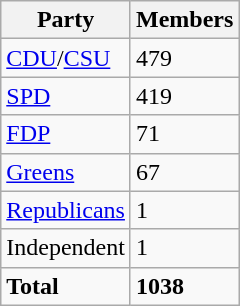<table class="wikitable" style="float:left; margin-right:20px; margin-top:0;">
<tr>
<th>Party</th>
<th>Members</th>
</tr>
<tr>
<td><a href='#'>CDU</a>/<a href='#'>CSU</a></td>
<td>479</td>
</tr>
<tr>
<td><a href='#'>SPD</a></td>
<td>419</td>
</tr>
<tr>
<td><a href='#'>FDP</a></td>
<td>71</td>
</tr>
<tr>
<td><a href='#'>Greens</a></td>
<td>67</td>
</tr>
<tr>
<td><a href='#'>Republicans</a></td>
<td>1</td>
</tr>
<tr>
<td>Independent</td>
<td>1</td>
</tr>
<tr>
<td><strong>Total</strong></td>
<td><strong>1038</strong></td>
</tr>
</table>
